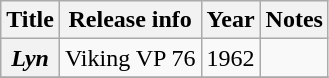<table class="wikitable plainrowheaders sortable">
<tr>
<th scope="col">Title</th>
<th scope="col">Release info</th>
<th scope="col">Year</th>
<th scope="col" class="unsortable">Notes</th>
</tr>
<tr>
<th scope="row"><em>Lyn</em></th>
<td>Viking VP 76</td>
<td>1962</td>
<td></td>
</tr>
<tr>
</tr>
</table>
